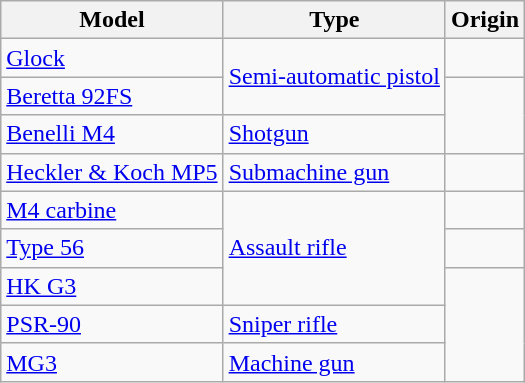<table class="wikitable">
<tr>
<th>Model</th>
<th>Type</th>
<th>Origin</th>
</tr>
<tr>
<td><a href='#'>Glock</a></td>
<td rowspan="2"><a href='#'>Semi-automatic pistol</a></td>
<td></td>
</tr>
<tr>
<td><a href='#'>Beretta 92FS</a></td>
<td rowspan="2"></td>
</tr>
<tr>
<td><a href='#'>Benelli M4</a></td>
<td><a href='#'>Shotgun</a></td>
</tr>
<tr>
<td><a href='#'>Heckler & Koch MP5</a></td>
<td><a href='#'>Submachine gun</a></td>
<td></td>
</tr>
<tr>
<td><a href='#'>M4 carbine</a></td>
<td rowspan="3"><a href='#'>Assault rifle</a></td>
<td></td>
</tr>
<tr>
<td><a href='#'>Type 56</a></td>
<td></td>
</tr>
<tr>
<td><a href='#'>HK G3</a></td>
<td rowspan="3"></td>
</tr>
<tr>
<td><a href='#'>PSR-90</a></td>
<td><a href='#'>Sniper rifle</a></td>
</tr>
<tr>
<td><a href='#'>MG3</a></td>
<td><a href='#'>Machine gun</a></td>
</tr>
</table>
